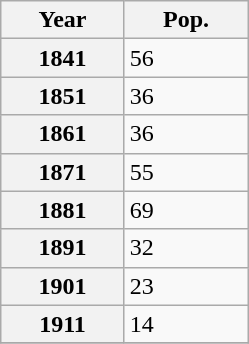<table class="wikitable" style="margin:0; border:1px solid darkgrey;">
<tr>
<th style="width:75px;">Year</th>
<th style="width:75px;">Pop.</th>
</tr>
<tr>
<th>1841</th>
<td>56 </td>
</tr>
<tr>
<th>1851</th>
<td>36 </td>
</tr>
<tr>
<th>1861</th>
<td>36 </td>
</tr>
<tr>
<th>1871</th>
<td>55 </td>
</tr>
<tr>
<th>1881</th>
<td>69 </td>
</tr>
<tr>
<th>1891</th>
<td>32 </td>
</tr>
<tr>
<th>1901</th>
<td>23 </td>
</tr>
<tr>
<th>1911</th>
<td>14 </td>
</tr>
<tr>
</tr>
</table>
